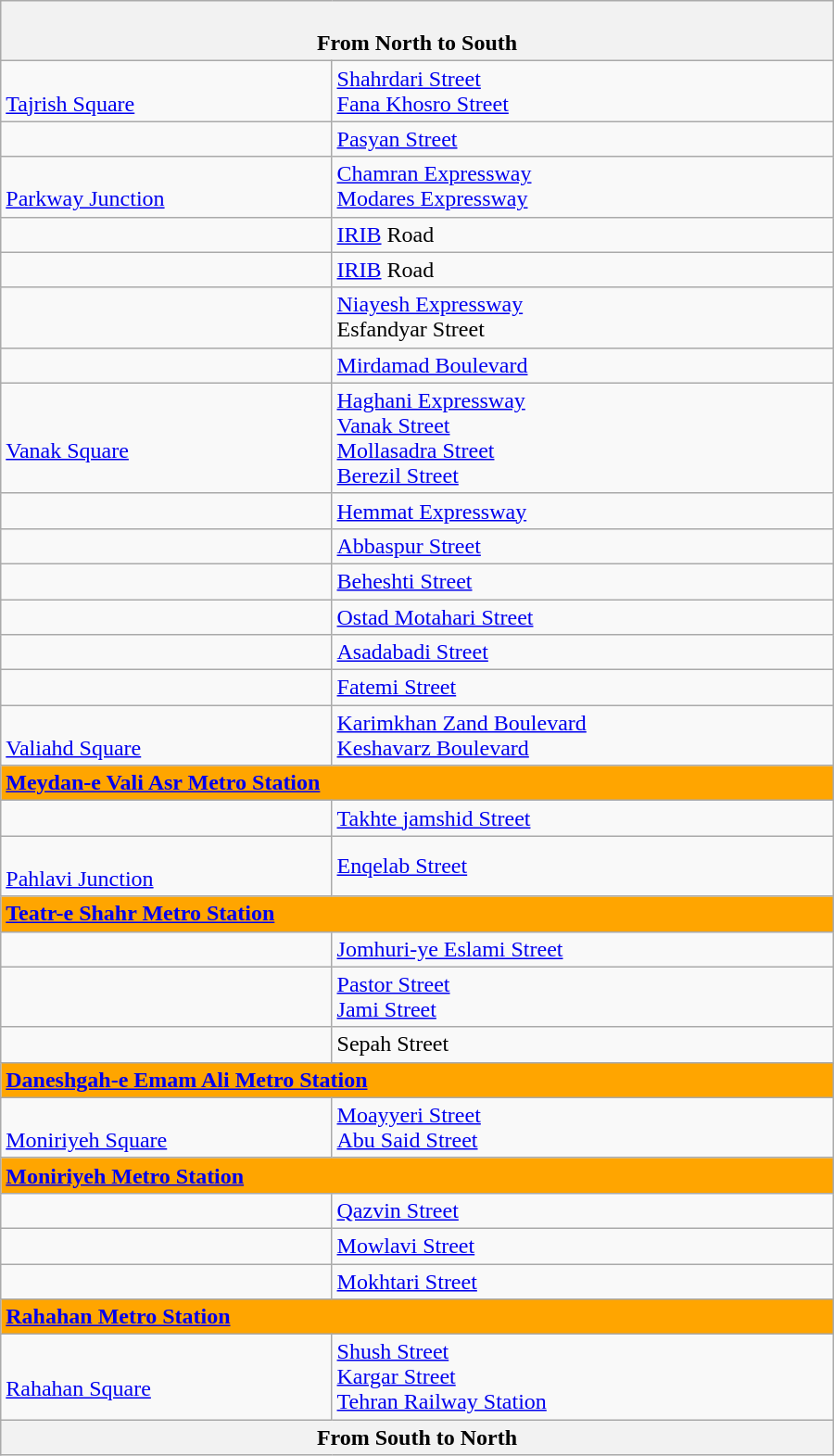<table class="wikitable" style="text-align:left" width="600px">
<tr>
<th text-align="left" colspan="3"><br> From North to South </th>
</tr>
<tr>
<td><br><a href='#'>Tajrish Square</a></td>
<td> <a href='#'>Shahrdari Street</a><br> <a href='#'>Fana Khosro Street</a></td>
</tr>
<tr>
<td></td>
<td> <a href='#'>Pasyan Street</a></td>
</tr>
<tr>
<td><br><a href='#'>Parkway Junction</a></td>
<td> <a href='#'>Chamran Expressway</a><br> <a href='#'>Modares Expressway</a></td>
</tr>
<tr>
<td></td>
<td> <a href='#'>IRIB</a> Road</td>
</tr>
<tr>
<td></td>
<td> <a href='#'>IRIB</a> Road</td>
</tr>
<tr>
<td></td>
<td> <a href='#'>Niayesh Expressway</a><br> Esfandyar Street</td>
</tr>
<tr>
<td></td>
<td> <a href='#'>Mirdamad Boulevard</a></td>
</tr>
<tr>
<td><br><a href='#'>Vanak Square</a></td>
<td> <a href='#'>Haghani Expressway</a><br> <a href='#'>Vanak Street</a><br> <a href='#'>Mollasadra Street</a><br> <a href='#'>Berezil Street</a></td>
</tr>
<tr>
<td></td>
<td> <a href='#'>Hemmat Expressway</a></td>
</tr>
<tr>
<td></td>
<td> <a href='#'>Abbaspur Street</a></td>
</tr>
<tr>
<td></td>
<td> <a href='#'>Beheshti Street</a></td>
</tr>
<tr>
<td></td>
<td> <a href='#'>Ostad Motahari Street</a></td>
</tr>
<tr>
<td></td>
<td> <a href='#'>Asadabadi Street</a></td>
</tr>
<tr>
<td></td>
<td> <a href='#'>Fatemi Street</a></td>
</tr>
<tr>
<td><br><a href='#'>Valiahd Square</a></td>
<td> <a href='#'>Karimkhan Zand Boulevard</a><br> <a href='#'>Keshavarz Boulevard</a></td>
</tr>
<tr>
<td text-align="center" colspan="3" style="background: orange; color: white;"> <strong><a href='#'>Meydan-e Vali Asr Metro Station</a></strong></td>
</tr>
<tr>
<td></td>
<td> <a href='#'>Takhte jamshid Street</a></td>
</tr>
<tr>
<td><br><a href='#'>Pahlavi Junction</a></td>
<td> <a href='#'>Enqelab Street</a></td>
</tr>
<tr>
<td text-align="center" colspan="3" style="background: orange; color: white;"> <strong><a href='#'>Teatr-e Shahr Metro Station</a></strong></td>
</tr>
<tr>
<td></td>
<td> <a href='#'>Jomhuri-ye Eslami Street</a></td>
</tr>
<tr>
<td></td>
<td> <a href='#'>Pastor Street</a><br> <a href='#'>Jami Street</a></td>
</tr>
<tr>
<td></td>
<td> Sepah Street</td>
</tr>
<tr>
<td text-align="center" colspan="3" style="background: orange; color: white;"> <strong><a href='#'>Daneshgah-e Emam Ali Metro Station</a></strong></td>
</tr>
<tr>
<td><br><a href='#'>Moniriyeh Square</a></td>
<td> <a href='#'>Moayyeri Street</a><br> <a href='#'>Abu Said Street</a></td>
</tr>
<tr>
<td text-align="center" colspan="3" style="background: orange; color: white;"> <strong><a href='#'>Moniriyeh Metro Station</a></strong></td>
</tr>
<tr>
<td></td>
<td> <a href='#'>Qazvin Street</a></td>
</tr>
<tr>
<td></td>
<td> <a href='#'>Mowlavi Street</a></td>
</tr>
<tr>
<td></td>
<td> <a href='#'>Mokhtari Street</a></td>
</tr>
<tr>
<td text-align="center" colspan="3" style="background: orange; color: white;"> <strong><a href='#'>Rahahan Metro Station</a></strong></td>
</tr>
<tr>
<td><br><a href='#'>Rahahan Square</a></td>
<td> <a href='#'>Shush Street</a><br> <a href='#'>Kargar Street</a><br> <a href='#'>Tehran Railway Station</a></td>
</tr>
<tr>
<th text-align="center" colspan="3"> From South to North </th>
</tr>
</table>
